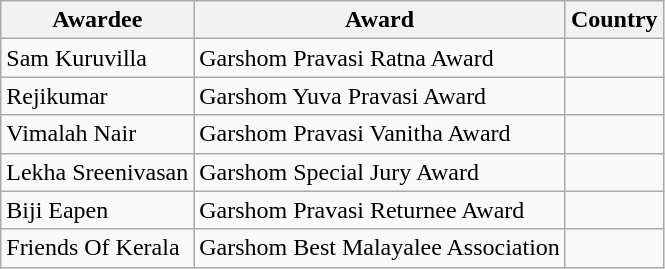<table class="wikitable">
<tr>
<th>Awardee</th>
<th>Award</th>
<th>Country</th>
</tr>
<tr>
<td>Sam Kuruvilla</td>
<td>Garshom Pravasi Ratna Award</td>
<td></td>
</tr>
<tr>
<td>Rejikumar</td>
<td>Garshom Yuva Pravasi Award</td>
<td></td>
</tr>
<tr>
<td>Vimalah Nair</td>
<td>Garshom Pravasi Vanitha Award</td>
<td></td>
</tr>
<tr>
<td>Lekha Sreenivasan</td>
<td>Garshom Special Jury Award</td>
<td></td>
</tr>
<tr>
<td>Biji Eapen</td>
<td>Garshom Pravasi Returnee Award</td>
<td></td>
</tr>
<tr>
<td>Friends Of Kerala</td>
<td>Garshom Best Malayalee Association</td>
<td></td>
</tr>
</table>
